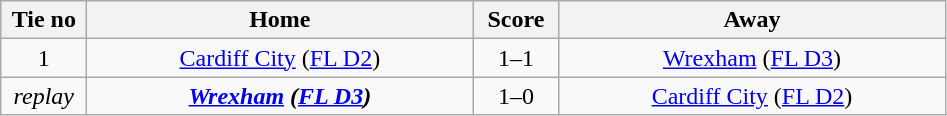<table class="wikitable" style="text-align:center">
<tr>
<th width=50>Tie no</th>
<th width=250>Home</th>
<th width=50>Score</th>
<th width=250>Away</th>
</tr>
<tr>
<td>1</td>
<td><a href='#'>Cardiff City</a> (<a href='#'>FL D2</a>)</td>
<td>1–1</td>
<td><a href='#'>Wrexham</a> (<a href='#'>FL D3</a>)</td>
</tr>
<tr>
<td><em>replay</em></td>
<td><strong><em><a href='#'>Wrexham</a><strong> (<a href='#'>FL D3</a>)<em></td>
<td></em>1–0<em></td>
<td></em><a href='#'>Cardiff City</a> (<a href='#'>FL D2</a>)<em></td>
</tr>
</table>
